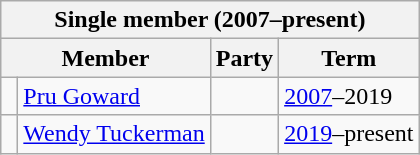<table class="wikitable">
<tr>
<th colspan="4">Single member (2007–present)</th>
</tr>
<tr>
<th colspan="2">Member</th>
<th>Party</th>
<th>Term</th>
</tr>
<tr>
<td> </td>
<td><a href='#'>Pru Goward</a></td>
<td></td>
<td><a href='#'>2007</a>–2019</td>
</tr>
<tr>
<td> </td>
<td><a href='#'>Wendy Tuckerman</a></td>
<td></td>
<td><a href='#'>2019</a>–present</td>
</tr>
</table>
